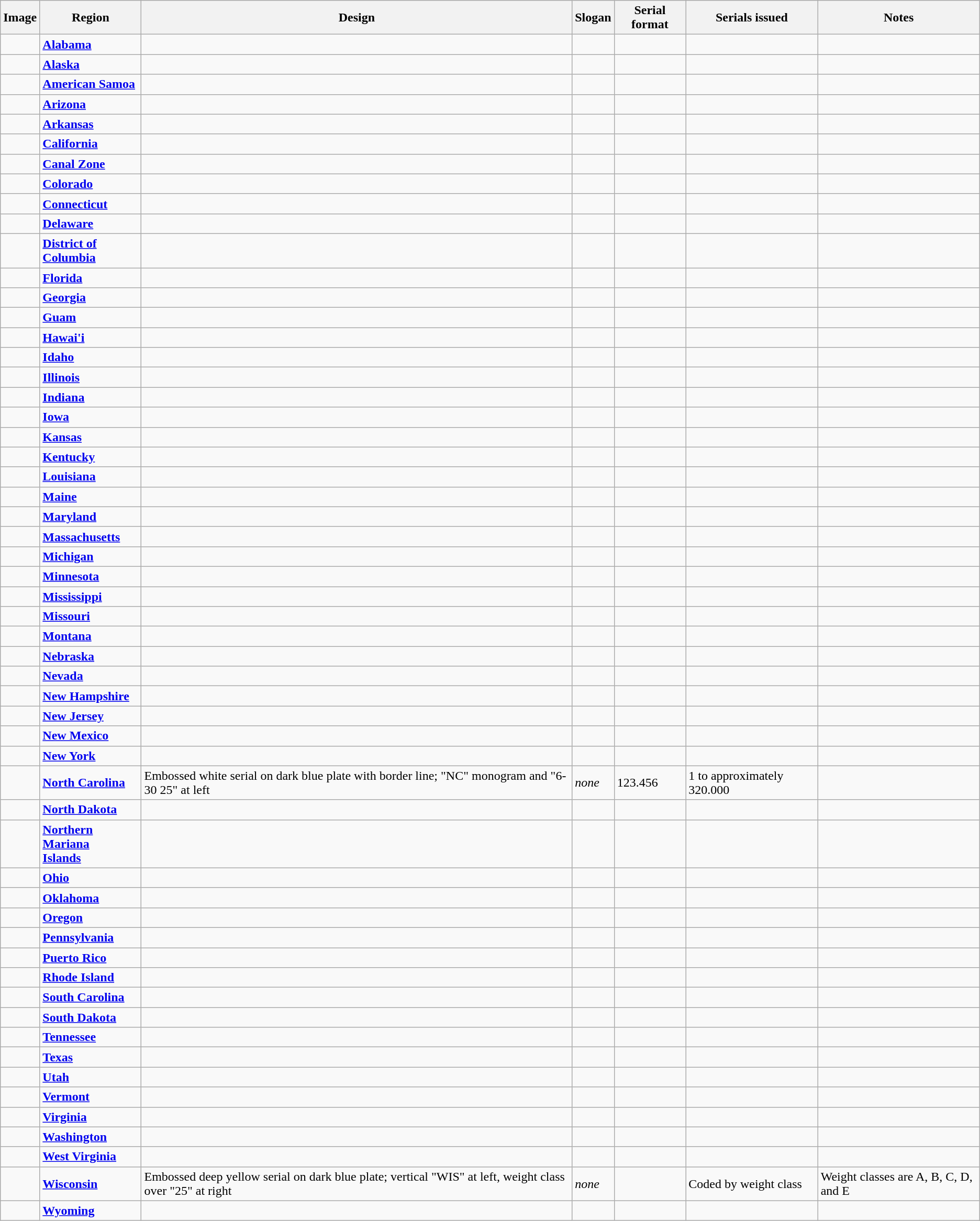<table class="wikitable">
<tr>
<th>Image</th>
<th>Region</th>
<th>Design</th>
<th>Slogan</th>
<th>Serial format</th>
<th>Serials issued</th>
<th>Notes</th>
</tr>
<tr>
<td></td>
<td><strong><a href='#'>Alabama</a></strong></td>
<td></td>
<td></td>
<td></td>
<td></td>
<td></td>
</tr>
<tr>
<td></td>
<td><strong><a href='#'>Alaska</a></strong></td>
<td></td>
<td></td>
<td></td>
<td></td>
<td></td>
</tr>
<tr>
<td></td>
<td><strong><a href='#'>American Samoa</a></strong></td>
<td></td>
<td></td>
<td></td>
<td></td>
<td></td>
</tr>
<tr>
<td></td>
<td><strong><a href='#'>Arizona</a></strong></td>
<td></td>
<td></td>
<td></td>
<td></td>
<td></td>
</tr>
<tr>
<td></td>
<td><strong><a href='#'>Arkansas</a></strong></td>
<td></td>
<td></td>
<td></td>
<td></td>
<td></td>
</tr>
<tr>
<td></td>
<td><strong><a href='#'>California</a></strong></td>
<td></td>
<td></td>
<td></td>
<td></td>
<td></td>
</tr>
<tr>
<td></td>
<td><strong><a href='#'>Canal Zone</a></strong></td>
<td></td>
<td></td>
<td></td>
<td></td>
<td></td>
</tr>
<tr>
<td></td>
<td><strong><a href='#'>Colorado</a></strong></td>
<td></td>
<td></td>
<td></td>
<td></td>
<td></td>
</tr>
<tr>
<td></td>
<td><strong><a href='#'>Connecticut</a></strong></td>
<td></td>
<td></td>
<td></td>
<td></td>
<td></td>
</tr>
<tr>
<td></td>
<td><strong><a href='#'>Delaware</a></strong></td>
<td></td>
<td></td>
<td></td>
<td></td>
<td></td>
</tr>
<tr>
<td></td>
<td><strong><a href='#'>District of<br>Columbia</a></strong></td>
<td></td>
<td></td>
<td></td>
<td></td>
<td></td>
</tr>
<tr>
<td></td>
<td><strong><a href='#'>Florida</a></strong></td>
<td></td>
<td></td>
<td></td>
<td></td>
<td></td>
</tr>
<tr>
<td></td>
<td><strong><a href='#'>Georgia</a></strong></td>
<td></td>
<td></td>
<td></td>
<td></td>
<td></td>
</tr>
<tr>
<td></td>
<td><strong><a href='#'>Guam</a></strong></td>
<td></td>
<td></td>
<td></td>
<td></td>
<td></td>
</tr>
<tr>
<td></td>
<td><strong><a href='#'>Hawai'i</a></strong></td>
<td></td>
<td></td>
<td></td>
<td></td>
<td></td>
</tr>
<tr>
<td></td>
<td><strong><a href='#'>Idaho</a></strong></td>
<td></td>
<td></td>
<td></td>
<td></td>
<td></td>
</tr>
<tr>
<td></td>
<td><strong><a href='#'>Illinois</a></strong></td>
<td></td>
<td></td>
<td></td>
<td></td>
<td></td>
</tr>
<tr>
<td></td>
<td><strong><a href='#'>Indiana</a></strong></td>
<td></td>
<td></td>
<td></td>
<td></td>
<td></td>
</tr>
<tr>
<td></td>
<td><strong><a href='#'>Iowa</a></strong></td>
<td></td>
<td></td>
<td></td>
<td></td>
<td></td>
</tr>
<tr>
<td></td>
<td><strong><a href='#'>Kansas</a></strong></td>
<td></td>
<td></td>
<td></td>
<td></td>
<td></td>
</tr>
<tr>
<td></td>
<td><strong><a href='#'>Kentucky</a></strong></td>
<td></td>
<td></td>
<td></td>
<td></td>
<td></td>
</tr>
<tr>
<td></td>
<td><strong><a href='#'>Louisiana</a></strong></td>
<td></td>
<td></td>
<td></td>
<td></td>
<td></td>
</tr>
<tr>
<td></td>
<td><strong><a href='#'>Maine</a></strong></td>
<td></td>
<td></td>
<td></td>
<td></td>
<td></td>
</tr>
<tr>
<td></td>
<td><strong><a href='#'>Maryland</a></strong></td>
<td></td>
<td></td>
<td></td>
<td></td>
<td></td>
</tr>
<tr>
<td></td>
<td><strong><a href='#'>Massachusetts</a></strong></td>
<td></td>
<td></td>
<td></td>
<td></td>
<td></td>
</tr>
<tr>
<td></td>
<td><strong><a href='#'>Michigan</a></strong></td>
<td></td>
<td></td>
<td></td>
<td></td>
<td></td>
</tr>
<tr>
<td></td>
<td><strong><a href='#'>Minnesota</a></strong></td>
<td></td>
<td></td>
<td></td>
<td></td>
<td></td>
</tr>
<tr>
<td></td>
<td><strong><a href='#'>Mississippi</a></strong></td>
<td></td>
<td></td>
<td></td>
<td></td>
<td></td>
</tr>
<tr>
<td></td>
<td><strong><a href='#'>Missouri</a></strong></td>
<td></td>
<td></td>
<td></td>
<td></td>
<td></td>
</tr>
<tr>
<td></td>
<td><strong><a href='#'>Montana</a></strong></td>
<td></td>
<td></td>
<td></td>
<td></td>
<td></td>
</tr>
<tr>
<td></td>
<td><strong><a href='#'>Nebraska</a></strong></td>
<td></td>
<td></td>
<td></td>
<td></td>
<td></td>
</tr>
<tr>
<td></td>
<td><strong><a href='#'>Nevada</a></strong></td>
<td></td>
<td></td>
<td></td>
<td></td>
<td></td>
</tr>
<tr>
<td></td>
<td><strong><a href='#'>New Hampshire</a></strong></td>
<td></td>
<td></td>
<td></td>
<td></td>
<td></td>
</tr>
<tr>
<td></td>
<td><strong><a href='#'>New Jersey</a></strong></td>
<td></td>
<td></td>
<td></td>
<td></td>
<td></td>
</tr>
<tr>
<td></td>
<td><strong><a href='#'>New Mexico</a></strong></td>
<td></td>
<td></td>
<td></td>
<td></td>
<td></td>
</tr>
<tr>
<td></td>
<td><strong><a href='#'>New York</a></strong></td>
<td></td>
<td></td>
<td></td>
<td></td>
<td></td>
</tr>
<tr>
<td></td>
<td><strong><a href='#'>North Carolina</a></strong></td>
<td>Embossed white serial on dark blue plate with border line; "NC" monogram and "6-30 25" at left</td>
<td><em>none</em></td>
<td>123.456</td>
<td>1 to approximately 320.000</td>
<td></td>
</tr>
<tr>
<td></td>
<td><strong><a href='#'>North Dakota</a></strong></td>
<td></td>
<td></td>
<td></td>
<td></td>
<td></td>
</tr>
<tr>
<td></td>
<td><strong><a href='#'>Northern Mariana<br> Islands</a></strong></td>
<td></td>
<td></td>
<td></td>
<td></td>
<td></td>
</tr>
<tr>
<td></td>
<td><strong><a href='#'>Ohio</a></strong></td>
<td></td>
<td></td>
<td></td>
<td></td>
<td></td>
</tr>
<tr>
<td></td>
<td><strong><a href='#'>Oklahoma</a></strong></td>
<td></td>
<td></td>
<td></td>
<td></td>
<td></td>
</tr>
<tr>
<td></td>
<td><strong><a href='#'>Oregon</a></strong></td>
<td></td>
<td></td>
<td></td>
<td></td>
<td></td>
</tr>
<tr>
<td></td>
<td><strong><a href='#'>Pennsylvania</a></strong></td>
<td></td>
<td></td>
<td></td>
<td></td>
<td></td>
</tr>
<tr>
<td></td>
<td><strong><a href='#'>Puerto Rico</a></strong></td>
<td></td>
<td></td>
<td></td>
<td></td>
<td></td>
</tr>
<tr>
<td></td>
<td><strong><a href='#'>Rhode Island</a></strong></td>
<td></td>
<td></td>
<td></td>
<td></td>
<td></td>
</tr>
<tr>
<td></td>
<td><strong><a href='#'>South Carolina</a></strong></td>
<td></td>
<td></td>
<td></td>
<td></td>
<td></td>
</tr>
<tr>
<td></td>
<td><strong><a href='#'>South Dakota</a></strong></td>
<td></td>
<td></td>
<td></td>
<td></td>
<td></td>
</tr>
<tr>
<td></td>
<td><strong><a href='#'>Tennessee</a></strong></td>
<td></td>
<td></td>
<td></td>
<td></td>
<td></td>
</tr>
<tr>
<td></td>
<td><strong><a href='#'>Texas</a></strong></td>
<td></td>
<td></td>
<td></td>
<td></td>
<td></td>
</tr>
<tr>
<td></td>
<td><strong><a href='#'>Utah</a></strong></td>
<td></td>
<td></td>
<td></td>
<td></td>
<td></td>
</tr>
<tr>
<td></td>
<td><strong><a href='#'>Vermont</a></strong></td>
<td></td>
<td></td>
<td></td>
<td></td>
<td></td>
</tr>
<tr>
<td></td>
<td><strong><a href='#'>Virginia</a></strong></td>
<td></td>
<td></td>
<td></td>
<td></td>
<td></td>
</tr>
<tr>
<td></td>
<td><strong><a href='#'>Washington</a></strong></td>
<td></td>
<td></td>
<td></td>
<td></td>
<td></td>
</tr>
<tr>
<td></td>
<td><strong><a href='#'>West Virginia</a></strong></td>
<td></td>
<td></td>
<td></td>
<td></td>
<td></td>
</tr>
<tr>
<td></td>
<td><strong><a href='#'>Wisconsin</a></strong></td>
<td>Embossed deep yellow serial on dark blue plate; vertical "WIS" at left, weight class over "25" at right</td>
<td><em>none</em></td>
<td></td>
<td>Coded by weight class</td>
<td>Weight classes are A, B, C, D, and E</td>
</tr>
<tr>
<td></td>
<td><strong><a href='#'>Wyoming</a></strong></td>
<td></td>
<td></td>
<td></td>
<td></td>
<td></td>
</tr>
</table>
